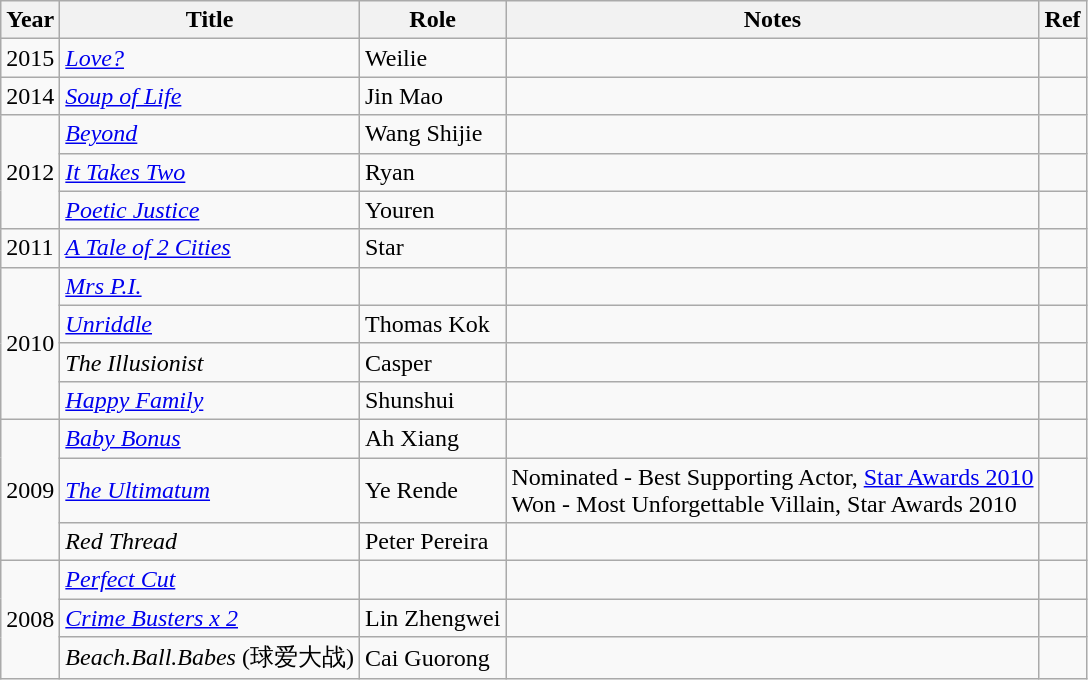<table class="wikitable sortable">
<tr>
<th>Year</th>
<th>Title</th>
<th>Role</th>
<th class="unsortable">Notes</th>
<th class="unsortable">Ref</th>
</tr>
<tr>
<td rowspan="1">2015</td>
<td><em><a href='#'>Love?</a></em></td>
<td>Weilie</td>
<td></td>
<td></td>
</tr>
<tr>
<td rowspan="1">2014</td>
<td><em><a href='#'>Soup of Life</a></em></td>
<td>Jin Mao</td>
<td></td>
<td></td>
</tr>
<tr>
<td rowspan="3">2012</td>
<td><em><a href='#'>Beyond</a></em></td>
<td>Wang Shijie</td>
<td></td>
<td></td>
</tr>
<tr>
<td><em><a href='#'>It Takes Two</a></em></td>
<td>Ryan</td>
<td></td>
<td></td>
</tr>
<tr>
<td><em><a href='#'>Poetic Justice</a></em></td>
<td>Youren</td>
<td></td>
<td></td>
</tr>
<tr>
<td>2011</td>
<td><em><a href='#'>A Tale of 2 Cities</a></em></td>
<td>Star</td>
<td></td>
<td></td>
</tr>
<tr>
<td rowspan="4">2010</td>
<td><em><a href='#'>Mrs P.I.</a></em></td>
<td></td>
<td></td>
<td></td>
</tr>
<tr>
<td><em><a href='#'>Unriddle</a></em></td>
<td>Thomas Kok</td>
<td></td>
<td></td>
</tr>
<tr>
<td><em>The Illusionist</em></td>
<td>Casper</td>
<td></td>
<td></td>
</tr>
<tr>
<td><em><a href='#'>Happy Family</a></em></td>
<td>Shunshui</td>
<td></td>
<td></td>
</tr>
<tr>
<td rowspan="3">2009</td>
<td><em><a href='#'>Baby Bonus</a></em></td>
<td>Ah Xiang</td>
<td></td>
<td></td>
</tr>
<tr>
<td><em><a href='#'>The Ultimatum</a></em></td>
<td>Ye Rende</td>
<td>Nominated - Best Supporting Actor, <a href='#'>Star Awards 2010</a><br>Won - Most Unforgettable Villain, Star Awards 2010</td>
<td></td>
</tr>
<tr>
<td><em>Red Thread</em></td>
<td>Peter Pereira</td>
<td></td>
<td></td>
</tr>
<tr>
<td rowspan="3">2008</td>
<td><em><a href='#'>Perfect Cut</a></em></td>
<td></td>
<td></td>
<td></td>
</tr>
<tr>
<td><em><a href='#'>Crime Busters x 2</a></em></td>
<td>Lin Zhengwei</td>
<td></td>
<td></td>
</tr>
<tr>
<td><em>Beach.Ball.Babes</em> (球爱大战)</td>
<td>Cai Guorong</td>
<td></td>
<td></td>
</tr>
</table>
